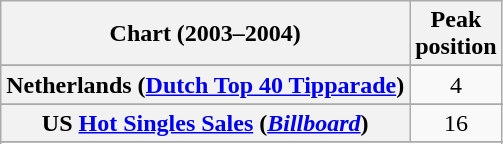<table class="wikitable sortable plainrowheaders" style="text-align:center">
<tr>
<th scope="col">Chart (2003–2004)</th>
<th scope="col">Peak<br>position</th>
</tr>
<tr>
</tr>
<tr>
<th scope="row">Netherlands (<a href='#'>Dutch Top 40 Tipparade</a>)</th>
<td>4</td>
</tr>
<tr>
</tr>
<tr>
<th scope="row">US <a href='#'>Hot Singles Sales</a> (<em><a href='#'>Billboard</a></em>)</th>
<td>16</td>
</tr>
<tr>
</tr>
<tr>
</tr>
</table>
